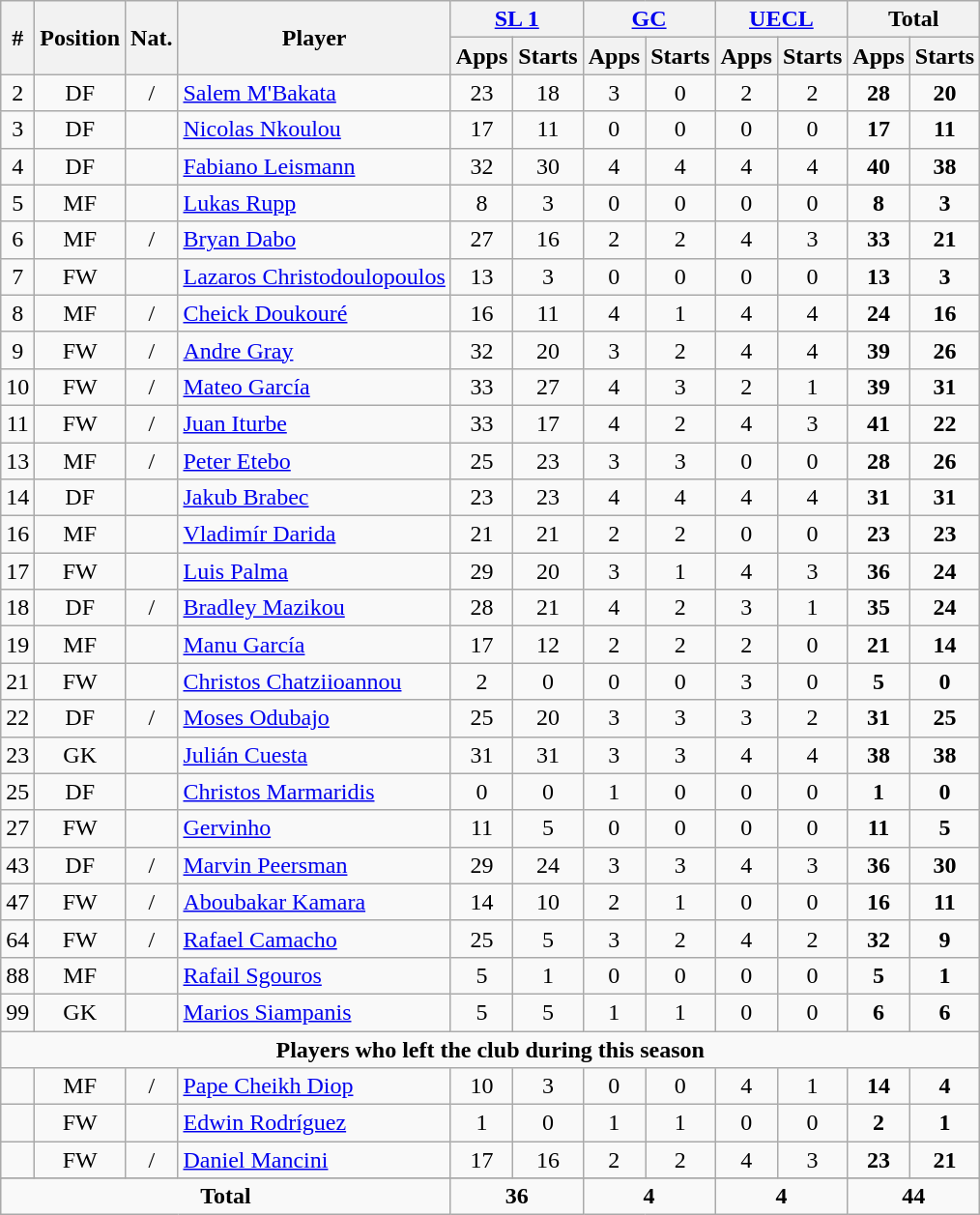<table class="wikitable sortable" style="text-align:center">
<tr>
<th rowspan="2">#</th>
<th rowspan="2">Position</th>
<th rowspan="2">Nat.</th>
<th rowspan="2">Player</th>
<th colspan="2"><a href='#'>SL 1</a></th>
<th colspan="2"><a href='#'>GC</a></th>
<th colspan="2"><a href='#'>UECL</a></th>
<th colspan="2">Total</th>
</tr>
<tr>
<th>Apps</th>
<th>Starts</th>
<th>Apps</th>
<th>Starts</th>
<th>Apps</th>
<th>Starts</th>
<th>Apps</th>
<th>Starts</th>
</tr>
<tr>
<td>2</td>
<td>DF</td>
<td> / </td>
<td align=left><a href='#'>Salem M'Bakata</a></td>
<td>23</td>
<td>18</td>
<td>3</td>
<td>0</td>
<td>2</td>
<td>2</td>
<td><strong>28</strong></td>
<td><strong>20</strong></td>
</tr>
<tr>
<td>3</td>
<td>DF</td>
<td></td>
<td align=left><a href='#'>Nicolas Nkoulou</a></td>
<td>17</td>
<td>11</td>
<td>0</td>
<td>0</td>
<td>0</td>
<td>0</td>
<td><strong>17</strong></td>
<td><strong>11</strong></td>
</tr>
<tr>
<td>4</td>
<td>DF</td>
<td></td>
<td align=left><a href='#'>Fabiano Leismann</a></td>
<td>32</td>
<td>30</td>
<td>4</td>
<td>4</td>
<td>4</td>
<td>4</td>
<td><strong>40</strong></td>
<td><strong>38</strong></td>
</tr>
<tr>
<td>5</td>
<td>MF</td>
<td></td>
<td align=left><a href='#'>Lukas Rupp</a></td>
<td>8</td>
<td>3</td>
<td>0</td>
<td>0</td>
<td>0</td>
<td>0</td>
<td><strong>8</strong></td>
<td><strong>3</strong></td>
</tr>
<tr>
<td>6</td>
<td>MF</td>
<td> / </td>
<td align=left><a href='#'>Bryan Dabo</a></td>
<td>27</td>
<td>16</td>
<td>2</td>
<td>2</td>
<td>4</td>
<td>3</td>
<td><strong>33</strong></td>
<td><strong>21</strong></td>
</tr>
<tr>
<td>7</td>
<td>FW</td>
<td></td>
<td align=left><a href='#'>Lazaros Christodoulopoulos</a></td>
<td>13</td>
<td>3</td>
<td>0</td>
<td>0</td>
<td>0</td>
<td>0</td>
<td><strong>13</strong></td>
<td><strong>3</strong></td>
</tr>
<tr>
<td>8</td>
<td>MF</td>
<td> / </td>
<td align=left><a href='#'>Cheick Doukouré</a></td>
<td>16</td>
<td>11</td>
<td>4</td>
<td>1</td>
<td>4</td>
<td>4</td>
<td><strong>24</strong></td>
<td><strong>16</strong></td>
</tr>
<tr>
<td>9</td>
<td>FW</td>
<td> / </td>
<td align=left><a href='#'>Andre Gray</a></td>
<td>32</td>
<td>20</td>
<td>3</td>
<td>2</td>
<td>4</td>
<td>4</td>
<td><strong>39</strong></td>
<td><strong>26</strong></td>
</tr>
<tr>
<td>10</td>
<td>FW</td>
<td> / </td>
<td align=left><a href='#'>Mateo García</a></td>
<td>33</td>
<td>27</td>
<td>4</td>
<td>3</td>
<td>2</td>
<td>1</td>
<td><strong>39</strong></td>
<td><strong>31</strong></td>
</tr>
<tr>
<td>11</td>
<td>FW</td>
<td> / </td>
<td align=left><a href='#'>Juan Iturbe</a></td>
<td>33</td>
<td>17</td>
<td>4</td>
<td>2</td>
<td>4</td>
<td>3</td>
<td><strong>41</strong></td>
<td><strong>22</strong></td>
</tr>
<tr>
<td>13</td>
<td>MF</td>
<td> / </td>
<td align=left><a href='#'>Peter Etebo</a></td>
<td>25</td>
<td>23</td>
<td>3</td>
<td>3</td>
<td>0</td>
<td>0</td>
<td><strong>28</strong></td>
<td><strong>26</strong></td>
</tr>
<tr>
<td>14</td>
<td>DF</td>
<td></td>
<td align=left><a href='#'>Jakub Brabec</a></td>
<td>23</td>
<td>23</td>
<td>4</td>
<td>4</td>
<td>4</td>
<td>4</td>
<td><strong>31</strong></td>
<td><strong>31</strong></td>
</tr>
<tr>
<td>16</td>
<td>MF</td>
<td></td>
<td align=left><a href='#'>Vladimír Darida</a></td>
<td>21</td>
<td>21</td>
<td>2</td>
<td>2</td>
<td>0</td>
<td>0</td>
<td><strong>23</strong></td>
<td><strong>23</strong></td>
</tr>
<tr>
<td>17</td>
<td>FW</td>
<td></td>
<td align=left><a href='#'>Luis Palma</a></td>
<td>29</td>
<td>20</td>
<td>3</td>
<td>1</td>
<td>4</td>
<td>3</td>
<td><strong>36</strong></td>
<td><strong>24</strong></td>
</tr>
<tr>
<td>18</td>
<td>DF</td>
<td> / </td>
<td align=left><a href='#'>Bradley Mazikou</a></td>
<td>28</td>
<td>21</td>
<td>4</td>
<td>2</td>
<td>3</td>
<td>1</td>
<td><strong>35</strong></td>
<td><strong>24</strong></td>
</tr>
<tr>
<td>19</td>
<td>MF</td>
<td></td>
<td align=left><a href='#'>Manu García</a></td>
<td>17</td>
<td>12</td>
<td>2</td>
<td>2</td>
<td>2</td>
<td>0</td>
<td><strong>21</strong></td>
<td><strong>14</strong></td>
</tr>
<tr>
<td>21</td>
<td>FW</td>
<td></td>
<td align=left><a href='#'>Christos Chatziioannou</a></td>
<td>2</td>
<td>0</td>
<td>0</td>
<td>0</td>
<td>3</td>
<td>0</td>
<td><strong>5</strong></td>
<td><strong>0</strong></td>
</tr>
<tr>
<td>22</td>
<td>DF</td>
<td> / </td>
<td align=left><a href='#'>Moses Odubajo</a></td>
<td>25</td>
<td>20</td>
<td>3</td>
<td>3</td>
<td>3</td>
<td>2</td>
<td><strong>31</strong></td>
<td><strong>25</strong></td>
</tr>
<tr>
<td>23</td>
<td>GK</td>
<td></td>
<td align=left><a href='#'>Julián Cuesta</a></td>
<td>31</td>
<td>31</td>
<td>3</td>
<td>3</td>
<td>4</td>
<td>4</td>
<td><strong>38</strong></td>
<td><strong>38</strong></td>
</tr>
<tr>
<td>25</td>
<td>DF</td>
<td></td>
<td align=left><a href='#'>Christos Marmaridis</a></td>
<td>0</td>
<td>0</td>
<td>1</td>
<td>0</td>
<td>0</td>
<td>0</td>
<td><strong>1</strong></td>
<td><strong>0</strong></td>
</tr>
<tr>
<td>27</td>
<td>FW</td>
<td></td>
<td align=left><a href='#'>Gervinho</a></td>
<td>11</td>
<td>5</td>
<td>0</td>
<td>0</td>
<td>0</td>
<td>0</td>
<td><strong>11</strong></td>
<td><strong>5</strong></td>
</tr>
<tr>
<td>43</td>
<td>DF</td>
<td> / </td>
<td align=left><a href='#'>Marvin Peersman</a></td>
<td>29</td>
<td>24</td>
<td>3</td>
<td>3</td>
<td>4</td>
<td>3</td>
<td><strong>36</strong></td>
<td><strong>30</strong></td>
</tr>
<tr>
<td>47</td>
<td>FW</td>
<td> / </td>
<td align=left><a href='#'>Aboubakar Kamara</a></td>
<td>14</td>
<td>10</td>
<td>2</td>
<td>1</td>
<td>0</td>
<td>0</td>
<td><strong>16</strong></td>
<td><strong>11</strong></td>
</tr>
<tr>
<td>64</td>
<td>FW</td>
<td> / </td>
<td align=left><a href='#'>Rafael Camacho</a></td>
<td>25</td>
<td>5</td>
<td>3</td>
<td>2</td>
<td>4</td>
<td>2</td>
<td><strong>32</strong></td>
<td><strong>9</strong></td>
</tr>
<tr>
<td>88</td>
<td>MF</td>
<td></td>
<td align=left><a href='#'>Rafail Sgouros</a></td>
<td>5</td>
<td>1</td>
<td>0</td>
<td>0</td>
<td>0</td>
<td>0</td>
<td><strong>5</strong></td>
<td><strong>1</strong></td>
</tr>
<tr>
<td>99</td>
<td>GK</td>
<td></td>
<td align=left><a href='#'>Marios Siampanis</a></td>
<td>5</td>
<td>5</td>
<td>1</td>
<td>1</td>
<td>0</td>
<td>0</td>
<td><strong>6</strong></td>
<td><strong>6</strong></td>
</tr>
<tr>
<td colspan="13"><strong>Players who left the club during this season</strong></td>
</tr>
<tr>
<td></td>
<td>MF</td>
<td> / </td>
<td align=left><a href='#'>Pape Cheikh Diop</a></td>
<td>10</td>
<td>3</td>
<td>0</td>
<td>0</td>
<td>4</td>
<td>1</td>
<td><strong>14</strong></td>
<td><strong>4</strong></td>
</tr>
<tr>
<td></td>
<td>FW</td>
<td></td>
<td align=left><a href='#'>Edwin Rodríguez</a></td>
<td>1</td>
<td>0</td>
<td>1</td>
<td>1</td>
<td>0</td>
<td>0</td>
<td><strong>2</strong></td>
<td><strong>1</strong></td>
</tr>
<tr>
<td></td>
<td>FW</td>
<td> / </td>
<td align=left><a href='#'>Daniel Mancini</a></td>
<td>17</td>
<td>16</td>
<td>2</td>
<td>2</td>
<td>4</td>
<td>3</td>
<td><strong>23</strong></td>
<td><strong>21</strong></td>
</tr>
<tr>
</tr>
<tr class="sortbottom">
<td colspan=4><strong>Total</strong></td>
<td colspan=2><strong>36</strong></td>
<td colspan=2><strong>4</strong></td>
<td colspan=2><strong>4</strong></td>
<td colspan=2><strong>44</strong></td>
</tr>
</table>
